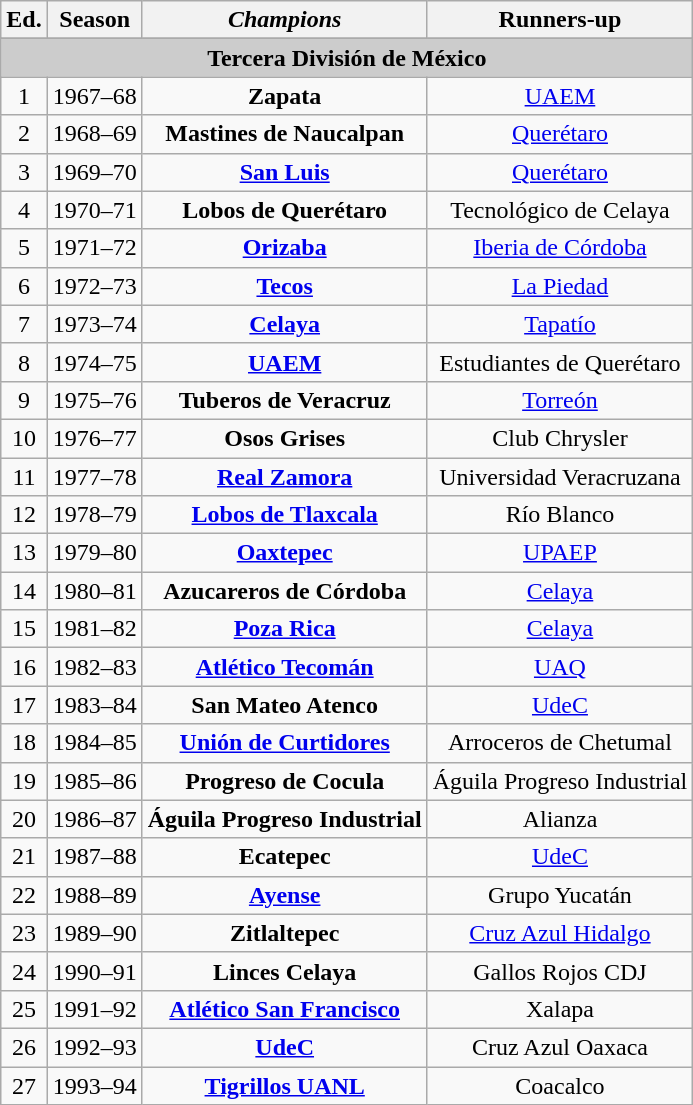<table class="wikitable" style="text-align: center;">
<tr>
<th>Ed.</th>
<th>Season</th>
<th><em>Champions</em></th>
<th>Runners-up</th>
</tr>
<tr>
</tr>
<tr bgcolor=#cccccc align=center>
<td colspan=4><strong>Tercera División de México</strong></td>
</tr>
<tr>
<td>1</td>
<td>1967–68</td>
<td><strong>Zapata</strong></td>
<td><a href='#'>UAEM</a></td>
</tr>
<tr>
<td>2</td>
<td>1968–69</td>
<td><strong>Mastines de Naucalpan</strong></td>
<td><a href='#'>Querétaro</a></td>
</tr>
<tr>
<td>3</td>
<td>1969–70</td>
<td><strong><a href='#'>San Luis</a></strong></td>
<td><a href='#'>Querétaro</a></td>
</tr>
<tr>
<td>4</td>
<td>1970–71</td>
<td><strong>Lobos de Querétaro</strong></td>
<td>Tecnológico de Celaya</td>
</tr>
<tr>
<td>5</td>
<td>1971–72</td>
<td><strong><a href='#'>Orizaba</a></strong></td>
<td><a href='#'>Iberia de Córdoba</a></td>
</tr>
<tr>
<td>6</td>
<td>1972–73</td>
<td><strong><a href='#'>Tecos</a></strong></td>
<td><a href='#'>La Piedad</a></td>
</tr>
<tr>
<td>7</td>
<td>1973–74</td>
<td><strong><a href='#'>Celaya</a></strong></td>
<td><a href='#'>Tapatío</a></td>
</tr>
<tr>
<td>8</td>
<td>1974–75</td>
<td><strong><a href='#'>UAEM</a></strong></td>
<td>Estudiantes de Querétaro</td>
</tr>
<tr>
<td>9</td>
<td>1975–76</td>
<td><strong>Tuberos de Veracruz</strong></td>
<td><a href='#'>Torreón</a></td>
</tr>
<tr>
<td>10</td>
<td>1976–77</td>
<td><strong>Osos Grises</strong></td>
<td>Club Chrysler</td>
</tr>
<tr>
<td>11</td>
<td>1977–78</td>
<td><strong><a href='#'>Real Zamora</a></strong></td>
<td>Universidad Veracruzana</td>
</tr>
<tr>
<td>12</td>
<td>1978–79</td>
<td><strong><a href='#'>Lobos de Tlaxcala</a></strong></td>
<td>Río Blanco</td>
</tr>
<tr>
<td>13</td>
<td>1979–80</td>
<td><strong><a href='#'>Oaxtepec</a></strong></td>
<td><a href='#'>UPAEP</a></td>
</tr>
<tr>
<td>14</td>
<td>1980–81</td>
<td><strong>Azucareros de Córdoba</strong></td>
<td><a href='#'>Celaya</a></td>
</tr>
<tr>
<td>15</td>
<td>1981–82</td>
<td><strong><a href='#'>Poza Rica</a></strong></td>
<td><a href='#'>Celaya</a></td>
</tr>
<tr>
<td>16</td>
<td>1982–83</td>
<td><strong><a href='#'>Atlético Tecomán</a></strong></td>
<td><a href='#'>UAQ</a></td>
</tr>
<tr>
<td>17</td>
<td>1983–84</td>
<td><strong>San Mateo Atenco</strong></td>
<td><a href='#'>UdeC</a></td>
</tr>
<tr>
<td>18</td>
<td>1984–85</td>
<td><strong><a href='#'>Unión de Curtidores</a></strong></td>
<td>Arroceros de Chetumal</td>
</tr>
<tr>
<td>19</td>
<td>1985–86</td>
<td><strong>Progreso de Cocula</strong></td>
<td>Águila Progreso Industrial</td>
</tr>
<tr>
<td>20</td>
<td>1986–87</td>
<td><strong>Águila Progreso Industrial</strong></td>
<td>Alianza</td>
</tr>
<tr>
<td>21</td>
<td>1987–88</td>
<td><strong>Ecatepec</strong></td>
<td><a href='#'>UdeC</a></td>
</tr>
<tr>
<td>22</td>
<td>1988–89</td>
<td><strong><a href='#'>Ayense</a></strong></td>
<td>Grupo Yucatán</td>
</tr>
<tr>
<td>23</td>
<td>1989–90</td>
<td><strong>Zitlaltepec</strong></td>
<td><a href='#'>Cruz Azul Hidalgo</a></td>
</tr>
<tr>
<td>24</td>
<td>1990–91</td>
<td><strong>Linces Celaya</strong></td>
<td>Gallos Rojos CDJ</td>
</tr>
<tr>
<td>25</td>
<td>1991–92</td>
<td><strong><a href='#'>Atlético San Francisco</a></strong></td>
<td>Xalapa</td>
</tr>
<tr>
<td>26</td>
<td>1992–93</td>
<td><strong><a href='#'>UdeC</a></strong></td>
<td>Cruz Azul Oaxaca</td>
</tr>
<tr>
<td>27</td>
<td>1993–94</td>
<td><strong><a href='#'>Tigrillos UANL</a></strong></td>
<td>Coacalco</td>
</tr>
</table>
